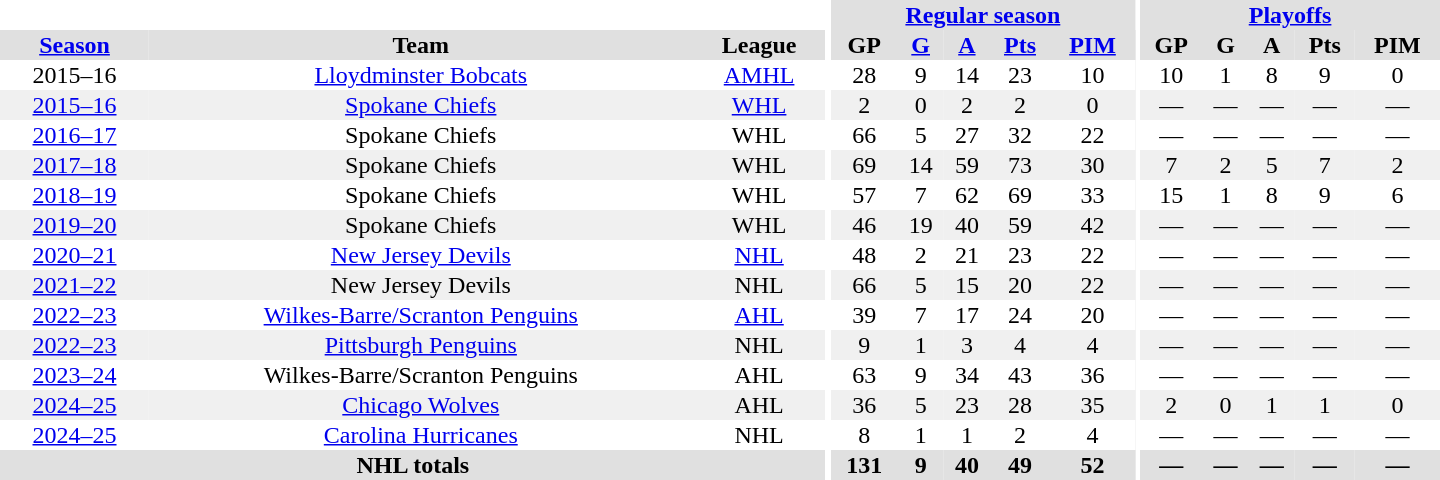<table border="0" cellpadding="1" cellspacing="0" style="text-align:center; width:60em;">
<tr bgcolor="#e0e0e0">
<th colspan="3" bgcolor="#ffffff"></th>
<th rowspan="99" bgcolor="#ffffff"></th>
<th colspan="5"><a href='#'>Regular season</a></th>
<th rowspan="99" bgcolor="#ffffff"></th>
<th colspan="5"><a href='#'>Playoffs</a></th>
</tr>
<tr bgcolor="#e0e0e0">
<th><a href='#'>Season</a></th>
<th>Team</th>
<th>League</th>
<th>GP</th>
<th><a href='#'>G</a></th>
<th><a href='#'>A</a></th>
<th><a href='#'>Pts</a></th>
<th><a href='#'>PIM</a></th>
<th>GP</th>
<th>G</th>
<th>A</th>
<th>Pts</th>
<th>PIM</th>
</tr>
<tr>
<td>2015–16</td>
<td><a href='#'>Lloydminster Bobcats</a></td>
<td><a href='#'>AMHL</a></td>
<td>28</td>
<td>9</td>
<td>14</td>
<td>23</td>
<td>10</td>
<td>10</td>
<td>1</td>
<td>8</td>
<td>9</td>
<td>0</td>
</tr>
<tr bgcolor="#f0f0f0">
<td><a href='#'>2015–16</a></td>
<td><a href='#'>Spokane Chiefs</a></td>
<td><a href='#'>WHL</a></td>
<td>2</td>
<td>0</td>
<td>2</td>
<td>2</td>
<td>0</td>
<td>—</td>
<td>—</td>
<td>—</td>
<td>—</td>
<td>—</td>
</tr>
<tr>
<td><a href='#'>2016–17</a></td>
<td>Spokane Chiefs</td>
<td>WHL</td>
<td>66</td>
<td>5</td>
<td>27</td>
<td>32</td>
<td>22</td>
<td>—</td>
<td>—</td>
<td>—</td>
<td>—</td>
<td>—</td>
</tr>
<tr bgcolor="#f0f0f0">
<td><a href='#'>2017–18</a></td>
<td>Spokane Chiefs</td>
<td>WHL</td>
<td>69</td>
<td>14</td>
<td>59</td>
<td>73</td>
<td>30</td>
<td>7</td>
<td>2</td>
<td>5</td>
<td>7</td>
<td>2</td>
</tr>
<tr>
<td><a href='#'>2018–19</a></td>
<td>Spokane Chiefs</td>
<td>WHL</td>
<td>57</td>
<td>7</td>
<td>62</td>
<td>69</td>
<td>33</td>
<td>15</td>
<td>1</td>
<td>8</td>
<td>9</td>
<td>6</td>
</tr>
<tr bgcolor="#f0f0f0">
<td><a href='#'>2019–20</a></td>
<td>Spokane Chiefs</td>
<td>WHL</td>
<td>46</td>
<td>19</td>
<td>40</td>
<td>59</td>
<td>42</td>
<td>—</td>
<td>—</td>
<td>—</td>
<td>—</td>
<td>—</td>
</tr>
<tr>
<td><a href='#'>2020–21</a></td>
<td><a href='#'>New Jersey Devils</a></td>
<td><a href='#'>NHL</a></td>
<td>48</td>
<td>2</td>
<td>21</td>
<td>23</td>
<td>22</td>
<td>—</td>
<td>—</td>
<td>—</td>
<td>—</td>
<td>—</td>
</tr>
<tr bgcolor="#f0f0f0">
<td><a href='#'>2021–22</a></td>
<td>New Jersey Devils</td>
<td>NHL</td>
<td>66</td>
<td>5</td>
<td>15</td>
<td>20</td>
<td>22</td>
<td>—</td>
<td>—</td>
<td>—</td>
<td>—</td>
<td>—</td>
</tr>
<tr>
<td><a href='#'>2022–23</a></td>
<td><a href='#'>Wilkes-Barre/Scranton Penguins</a></td>
<td><a href='#'>AHL</a></td>
<td>39</td>
<td>7</td>
<td>17</td>
<td>24</td>
<td>20</td>
<td>—</td>
<td>—</td>
<td>—</td>
<td>—</td>
<td>—</td>
</tr>
<tr bgcolor="#f0f0f0">
<td><a href='#'>2022–23</a></td>
<td><a href='#'>Pittsburgh Penguins</a></td>
<td>NHL</td>
<td>9</td>
<td>1</td>
<td>3</td>
<td>4</td>
<td>4</td>
<td>—</td>
<td>—</td>
<td>—</td>
<td>—</td>
<td>—</td>
</tr>
<tr>
<td><a href='#'>2023–24</a></td>
<td>Wilkes-Barre/Scranton Penguins</td>
<td>AHL</td>
<td>63</td>
<td>9</td>
<td>34</td>
<td>43</td>
<td>36</td>
<td>—</td>
<td>—</td>
<td>—</td>
<td>—</td>
<td>—</td>
</tr>
<tr bgcolor="#f0f0f0">
<td><a href='#'>2024–25</a></td>
<td><a href='#'>Chicago Wolves</a></td>
<td>AHL</td>
<td>36</td>
<td>5</td>
<td>23</td>
<td>28</td>
<td>35</td>
<td>2</td>
<td>0</td>
<td>1</td>
<td>1</td>
<td>0</td>
</tr>
<tr>
<td><a href='#'>2024–25</a></td>
<td><a href='#'>Carolina Hurricanes</a></td>
<td>NHL</td>
<td>8</td>
<td>1</td>
<td>1</td>
<td>2</td>
<td>4</td>
<td>—</td>
<td>—</td>
<td>—</td>
<td>—</td>
<td>—</td>
</tr>
<tr bgcolor="#e0e0e0">
<th colspan="3">NHL totals</th>
<th>131</th>
<th>9</th>
<th>40</th>
<th>49</th>
<th>52</th>
<th>—</th>
<th>—</th>
<th>—</th>
<th>—</th>
<th>—</th>
</tr>
</table>
